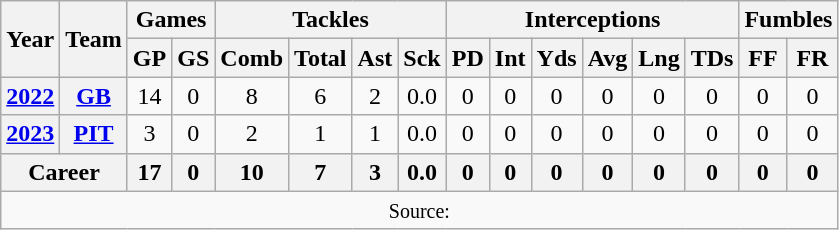<table class="wikitable" style="text-align: center;">
<tr>
<th rowspan="2">Year</th>
<th rowspan="2">Team</th>
<th colspan="2">Games</th>
<th colspan="4">Tackles</th>
<th colspan="6">Interceptions</th>
<th colspan="2">Fumbles</th>
</tr>
<tr>
<th>GP</th>
<th>GS</th>
<th>Comb</th>
<th>Total</th>
<th>Ast</th>
<th>Sck</th>
<th>PD</th>
<th>Int</th>
<th>Yds</th>
<th>Avg</th>
<th>Lng</th>
<th>TDs</th>
<th>FF</th>
<th>FR</th>
</tr>
<tr>
<th><a href='#'>2022</a></th>
<th><a href='#'>GB</a></th>
<td>14</td>
<td>0</td>
<td>8</td>
<td>6</td>
<td>2</td>
<td>0.0</td>
<td>0</td>
<td>0</td>
<td>0</td>
<td>0</td>
<td>0</td>
<td>0</td>
<td>0</td>
<td>0</td>
</tr>
<tr>
<th><a href='#'>2023</a></th>
<th><a href='#'>PIT</a></th>
<td>3</td>
<td>0</td>
<td>2</td>
<td>1</td>
<td>1</td>
<td>0.0</td>
<td>0</td>
<td>0</td>
<td>0</td>
<td>0</td>
<td>0</td>
<td>0</td>
<td>0</td>
<td>0</td>
</tr>
<tr>
<th colspan="2">Career</th>
<th>17</th>
<th>0</th>
<th>10</th>
<th>7</th>
<th>3</th>
<th>0.0</th>
<th>0</th>
<th>0</th>
<th>0</th>
<th>0</th>
<th>0</th>
<th>0</th>
<th>0</th>
<th>0</th>
</tr>
<tr>
<td colspan="18"><small>Source: </small></td>
</tr>
</table>
